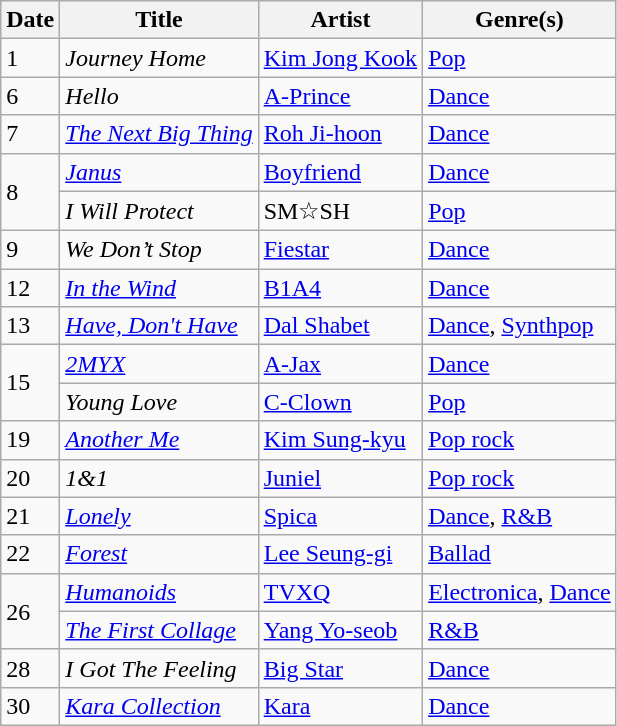<table class="wikitable" style="text-align: left;">
<tr>
<th>Date</th>
<th>Title</th>
<th>Artist</th>
<th>Genre(s)</th>
</tr>
<tr>
<td rowspan="1">1</td>
<td><em>Journey Home</em></td>
<td><a href='#'>Kim Jong Kook</a></td>
<td><a href='#'>Pop</a></td>
</tr>
<tr>
<td rowspan="1">6</td>
<td><em>Hello</em></td>
<td><a href='#'>A-Prince</a></td>
<td><a href='#'>Dance</a></td>
</tr>
<tr>
<td rowspan="1">7</td>
<td><em><a href='#'>The Next Big Thing</a></em></td>
<td><a href='#'>Roh Ji-hoon</a></td>
<td><a href='#'>Dance</a></td>
</tr>
<tr>
<td rowspan="2">8</td>
<td><a href='#'><em>Janus</em></a></td>
<td><a href='#'>Boyfriend</a></td>
<td><a href='#'>Dance</a></td>
</tr>
<tr>
<td><em>I Will Protect</em></td>
<td>SM☆SH</td>
<td><a href='#'>Pop</a></td>
</tr>
<tr>
<td rowspan="1">9</td>
<td><em>We Don’t Stop</em></td>
<td><a href='#'>Fiestar</a></td>
<td><a href='#'>Dance</a></td>
</tr>
<tr>
<td>12</td>
<td><em><a href='#'>In the Wind</a></em></td>
<td><a href='#'>B1A4</a></td>
<td><a href='#'>Dance</a></td>
</tr>
<tr>
<td rowspan="1">13</td>
<td><em><a href='#'>Have, Don't Have</a></em></td>
<td><a href='#'>Dal Shabet</a></td>
<td><a href='#'>Dance</a>, <a href='#'>Synthpop</a></td>
</tr>
<tr>
<td rowspan="2">15</td>
<td><em><a href='#'>2MYX</a></em></td>
<td><a href='#'>A-Jax</a></td>
<td><a href='#'>Dance</a></td>
</tr>
<tr>
<td><em>Young Love</em></td>
<td><a href='#'>C-Clown</a></td>
<td><a href='#'>Pop</a></td>
</tr>
<tr>
<td rowspan="1">19</td>
<td><em><a href='#'>Another Me</a></em></td>
<td><a href='#'>Kim Sung-kyu</a></td>
<td><a href='#'>Pop rock</a></td>
</tr>
<tr>
<td rowspan="1">20</td>
<td><em>1&1</em></td>
<td><a href='#'>Juniel</a></td>
<td><a href='#'>Pop rock</a></td>
</tr>
<tr>
<td rowspan="1">21</td>
<td><em><a href='#'>Lonely</a></em></td>
<td><a href='#'>Spica</a></td>
<td><a href='#'>Dance</a>, <a href='#'>R&B</a></td>
</tr>
<tr>
<td rowspan="1">22</td>
<td><em><a href='#'>Forest</a></em></td>
<td><a href='#'>Lee Seung-gi</a></td>
<td><a href='#'>Ballad</a></td>
</tr>
<tr>
<td rowspan="2">26</td>
<td><em><a href='#'>Humanoids</a></em></td>
<td><a href='#'>TVXQ</a></td>
<td><a href='#'>Electronica</a>, <a href='#'>Dance</a></td>
</tr>
<tr>
<td><em><a href='#'>The First Collage</a></em></td>
<td><a href='#'>Yang Yo-seob</a></td>
<td><a href='#'>R&B</a></td>
</tr>
<tr>
<td rowspan="1">28</td>
<td><em>I Got The Feeling</em></td>
<td><a href='#'>Big Star</a></td>
<td><a href='#'>Dance</a></td>
</tr>
<tr>
<td rowspan="1">30</td>
<td><em><a href='#'>Kara Collection</a></em></td>
<td><a href='#'>Kara</a></td>
<td><a href='#'>Dance</a></td>
</tr>
</table>
